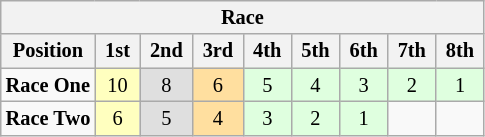<table class="wikitable" style="font-size:85%; text-align:center">
<tr>
<th colspan=11>Race</th>
</tr>
<tr>
<th>Position</th>
<th> 1st </th>
<th> 2nd </th>
<th> 3rd </th>
<th> 4th </th>
<th> 5th </th>
<th> 6th </th>
<th> 7th </th>
<th> 8th </th>
</tr>
<tr>
<td align="left"><strong>Race One</strong></td>
<td style="background:#FFFFBF;">10</td>
<td style="background:#DFDFDF;">8</td>
<td style="background:#FFDF9F;">6</td>
<td style="background:#dfffdf;">5</td>
<td style="background:#dfffdf;">4</td>
<td style="background:#dfffdf;">3</td>
<td style="background:#dfffdf;">2</td>
<td style="background:#dfffdf;">1</td>
</tr>
<tr>
<td align="left"><strong>Race Two</strong></td>
<td style="background:#FFFFBF;">6</td>
<td style="background:#DFDFDF;">5</td>
<td style="background:#FFDF9F;">4</td>
<td style="background:#dfffdf;">3</td>
<td style="background:#dfffdf;">2</td>
<td style="background:#dfffdf;">1</td>
<td></td>
<td></td>
</tr>
</table>
